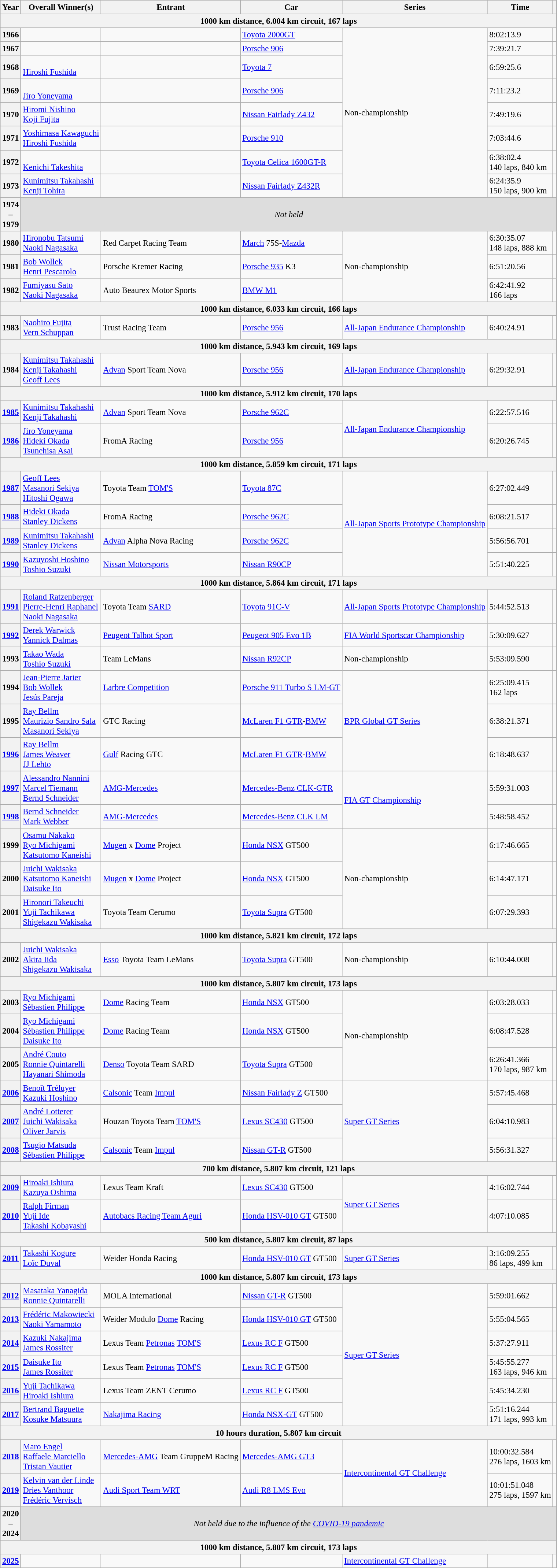<table class="wikitable" style="font-size: 95%;">
<tr>
<th>Year</th>
<th>Overall Winner(s)</th>
<th>Entrant</th>
<th>Car</th>
<th>Series</th>
<th>Time</th>
<th></th>
</tr>
<tr>
<th colspan=7>1000 km distance, 6.004 km circuit, 167 laps</th>
</tr>
<tr>
<th>1966</th>
<td> <br> </td>
<td></td>
<td><a href='#'>Toyota 2000GT</a></td>
<td rowspan="8">Non-championship</td>
<td>8:02:13.9</td>
<td></td>
</tr>
<tr>
<th>1967</th>
<td> <br> </td>
<td></td>
<td><a href='#'>Porsche 906</a></td>
<td>7:39:21.7</td>
<td></td>
</tr>
<tr>
<th>1968</th>
<td> <br> <a href='#'>Hiroshi Fushida</a></td>
<td></td>
<td><a href='#'>Toyota 7</a></td>
<td>6:59:25.6</td>
<td></td>
</tr>
<tr>
<th>1969</th>
<td> <br> <a href='#'>Jiro Yoneyama</a></td>
<td></td>
<td><a href='#'>Porsche 906</a></td>
<td>7:11:23.2</td>
<td></td>
</tr>
<tr>
<th>1970</th>
<td> <a href='#'>Hiromi Nishino</a><br> <a href='#'>Koji Fujita</a></td>
<td></td>
<td><a href='#'>Nissan Fairlady Z432</a></td>
<td>7:49:19.6</td>
<td></td>
</tr>
<tr>
<th>1971</th>
<td> <a href='#'>Yoshimasa Kawaguchi</a><br> <a href='#'>Hiroshi Fushida</a></td>
<td></td>
<td><a href='#'>Porsche 910</a></td>
<td>7:03:44.6</td>
<td></td>
</tr>
<tr>
<th>1972</th>
<td> <br> <a href='#'>Kenichi Takeshita</a></td>
<td></td>
<td><a href='#'>Toyota Celica 1600GT-R</a></td>
<td>6:38:02.4<br>140 laps, 840 km</td>
<td></td>
</tr>
<tr>
<th>1973</th>
<td> <a href='#'>Kunimitsu Takahashi</a><br> <a href='#'>Kenji Tohira</a></td>
<td></td>
<td><a href='#'>Nissan Fairlady Z432R</a></td>
<td>6:24:35.9<br>150 laps, 900 km</td>
<td></td>
</tr>
<tr style="background:#ddd;">
<th>1974<br>–<br>1979</th>
<td colspan="6" align="center"><em>Not held</em></td>
</tr>
<tr>
<th>1980</th>
<td> <a href='#'>Hironobu Tatsumi</a><br> <a href='#'>Naoki Nagasaka</a></td>
<td> Red Carpet Racing Team</td>
<td><a href='#'>March</a> 75S-<a href='#'>Mazda</a></td>
<td rowspan="3">Non-championship</td>
<td>6:30:35.07<br>148 laps, 888 km</td>
<td></td>
</tr>
<tr>
<th>1981</th>
<td> <a href='#'>Bob Wollek</a><br> <a href='#'>Henri Pescarolo</a></td>
<td> Porsche Kremer Racing</td>
<td><a href='#'>Porsche 935</a> K3</td>
<td>6:51:20.56</td>
<td></td>
</tr>
<tr>
<th>1982</th>
<td> <a href='#'>Fumiyasu Sato</a><br> <a href='#'>Naoki Nagasaka</a></td>
<td> Auto Beaurex Motor Sports</td>
<td><a href='#'>BMW M1</a></td>
<td>6:42:41.92<br>166 laps</td>
<td></td>
</tr>
<tr>
<th colspan=7>1000 km distance, 6.033 km circuit, 166 laps</th>
</tr>
<tr>
<th>1983</th>
<td> <a href='#'>Naohiro Fujita</a><br> <a href='#'>Vern Schuppan</a></td>
<td> Trust Racing Team</td>
<td><a href='#'>Porsche 956</a></td>
<td><a href='#'>All-Japan Endurance Championship</a></td>
<td>6:40:24.91</td>
<td></td>
</tr>
<tr>
<th colspan=7>1000 km distance, 5.943 km circuit, 169 laps</th>
</tr>
<tr>
<th>1984</th>
<td> <a href='#'>Kunimitsu Takahashi</a><br> <a href='#'>Kenji Takahashi</a><br> <a href='#'>Geoff Lees</a></td>
<td> <a href='#'>Advan</a> Sport Team Nova</td>
<td><a href='#'>Porsche 956</a></td>
<td><a href='#'>All-Japan Endurance Championship</a></td>
<td>6:29:32.91</td>
<td></td>
</tr>
<tr>
<th colspan=7>1000 km distance, 5.912 km circuit, 170 laps</th>
</tr>
<tr>
<th><a href='#'>1985</a></th>
<td> <a href='#'>Kunimitsu Takahashi</a><br> <a href='#'>Kenji Takahashi</a></td>
<td> <a href='#'>Advan</a> Sport Team Nova</td>
<td><a href='#'>Porsche 962C</a></td>
<td rowspan="2"><a href='#'>All-Japan Endurance Championship</a></td>
<td>6:22:57.516</td>
<td></td>
</tr>
<tr>
<th><a href='#'>1986</a></th>
<td> <a href='#'>Jiro Yoneyama</a><br> <a href='#'>Hideki Okada</a><br> <a href='#'>Tsunehisa Asai</a></td>
<td> FromA Racing</td>
<td><a href='#'>Porsche 956</a></td>
<td>6:20:26.745</td>
<td></td>
</tr>
<tr>
<th colspan=7>1000 km distance, 5.859 km circuit, 171 laps</th>
</tr>
<tr>
<th><a href='#'>1987</a></th>
<td> <a href='#'>Geoff Lees</a><br> <a href='#'>Masanori Sekiya</a><br> <a href='#'>Hitoshi Ogawa</a></td>
<td> Toyota Team <a href='#'>TOM'S</a></td>
<td><a href='#'>Toyota 87C</a></td>
<td rowspan="4"><a href='#'>All-Japan Sports Prototype Championship</a></td>
<td>6:27:02.449</td>
<td></td>
</tr>
<tr>
<th><a href='#'>1988</a></th>
<td> <a href='#'>Hideki Okada</a><br> <a href='#'>Stanley Dickens</a></td>
<td> FromA Racing</td>
<td><a href='#'>Porsche 962C</a></td>
<td>6:08:21.517</td>
<td></td>
</tr>
<tr>
<th><a href='#'>1989</a></th>
<td> <a href='#'>Kunimitsu Takahashi</a><br> <a href='#'>Stanley Dickens</a></td>
<td> <a href='#'>Advan</a> Alpha Nova Racing</td>
<td><a href='#'>Porsche 962C</a></td>
<td>5:56:56.701</td>
<td></td>
</tr>
<tr>
<th><a href='#'>1990</a></th>
<td> <a href='#'>Kazuyoshi Hoshino</a><br> <a href='#'>Toshio Suzuki</a></td>
<td> <a href='#'>Nissan Motorsports</a></td>
<td><a href='#'>Nissan R90CP</a></td>
<td>5:51:40.225</td>
<td></td>
</tr>
<tr>
<th colspan=7>1000 km distance, 5.864 km circuit, 171 laps</th>
</tr>
<tr>
<th><a href='#'>1991</a></th>
<td> <a href='#'>Roland Ratzenberger</a><br> <a href='#'>Pierre-Henri Raphanel</a><br> <a href='#'>Naoki Nagasaka</a></td>
<td> Toyota Team <a href='#'>SARD</a></td>
<td><a href='#'>Toyota 91C-V</a></td>
<td><a href='#'>All-Japan Sports Prototype Championship</a></td>
<td>5:44:52.513</td>
<td></td>
</tr>
<tr>
<th><a href='#'>1992</a></th>
<td> <a href='#'>Derek Warwick</a><br> <a href='#'>Yannick Dalmas</a></td>
<td> <a href='#'>Peugeot Talbot Sport</a></td>
<td><a href='#'>Peugeot 905 Evo 1B</a></td>
<td><a href='#'>FIA World Sportscar Championship</a></td>
<td>5:30:09.627</td>
<td></td>
</tr>
<tr>
<th>1993</th>
<td> <a href='#'>Takao Wada</a><br> <a href='#'>Toshio Suzuki</a></td>
<td> Team LeMans</td>
<td><a href='#'>Nissan R92CP</a></td>
<td>Non-championship</td>
<td>5:53:09.590</td>
<td></td>
</tr>
<tr>
<th>1994</th>
<td> <a href='#'>Jean-Pierre Jarier</a><br> <a href='#'>Bob Wollek</a><br> <a href='#'>Jesús Pareja</a></td>
<td> <a href='#'>Larbre Competition</a></td>
<td><a href='#'>Porsche 911 Turbo S LM-GT</a></td>
<td rowspan="3"><a href='#'>BPR Global GT Series</a></td>
<td>6:25:09.415<br>162 laps</td>
<td></td>
</tr>
<tr>
<th>1995</th>
<td> <a href='#'>Ray Bellm</a><br> <a href='#'>Maurizio Sandro Sala</a><br> <a href='#'>Masanori Sekiya</a></td>
<td> GTC Racing</td>
<td><a href='#'>McLaren F1 GTR</a>-<a href='#'>BMW</a></td>
<td>6:38:21.371</td>
<td></td>
</tr>
<tr>
<th><a href='#'>1996</a></th>
<td> <a href='#'>Ray Bellm</a><br> <a href='#'>James Weaver</a><br> <a href='#'>JJ Lehto</a></td>
<td> <a href='#'>Gulf</a> Racing GTC</td>
<td><a href='#'>McLaren F1 GTR</a>-<a href='#'>BMW</a></td>
<td>6:18:48.637</td>
<td></td>
</tr>
<tr>
<th><a href='#'>1997</a></th>
<td> <a href='#'>Alessandro Nannini</a><br> <a href='#'>Marcel Tiemann</a><br> <a href='#'>Bernd Schneider</a></td>
<td> <a href='#'>AMG-Mercedes</a></td>
<td><a href='#'>Mercedes-Benz CLK-GTR</a></td>
<td rowspan="2"><a href='#'>FIA GT Championship</a></td>
<td>5:59:31.003</td>
<td></td>
</tr>
<tr>
<th><a href='#'>1998</a></th>
<td> <a href='#'>Bernd Schneider</a><br> <a href='#'>Mark Webber</a></td>
<td> <a href='#'>AMG-Mercedes</a></td>
<td><a href='#'>Mercedes-Benz CLK LM</a></td>
<td>5:48:58.452</td>
<td></td>
</tr>
<tr>
<th>1999</th>
<td> <a href='#'>Osamu Nakako</a><br> <a href='#'>Ryo Michigami</a><br> <a href='#'>Katsutomo Kaneishi</a></td>
<td> <a href='#'>Mugen</a> x <a href='#'>Dome</a> Project</td>
<td><a href='#'>Honda NSX</a> GT500</td>
<td rowspan="3">Non-championship</td>
<td>6:17:46.665</td>
<td></td>
</tr>
<tr>
<th>2000</th>
<td> <a href='#'>Juichi Wakisaka</a><br> <a href='#'>Katsutomo Kaneishi</a><br> <a href='#'>Daisuke Ito</a></td>
<td> <a href='#'>Mugen</a> x <a href='#'>Dome</a> Project</td>
<td><a href='#'>Honda NSX</a> GT500</td>
<td>6:14:47.171</td>
<td></td>
</tr>
<tr>
<th>2001</th>
<td> <a href='#'>Hironori Takeuchi</a><br> <a href='#'>Yuji Tachikawa</a><br> <a href='#'>Shigekazu Wakisaka</a></td>
<td> Toyota Team Cerumo</td>
<td><a href='#'>Toyota Supra</a> GT500</td>
<td>6:07:29.393</td>
<td></td>
</tr>
<tr>
<th colspan=7>1000 km distance, 5.821 km circuit, 172 laps</th>
</tr>
<tr>
<th>2002</th>
<td> <a href='#'>Juichi Wakisaka</a><br> <a href='#'>Akira Iida</a><br> <a href='#'>Shigekazu Wakisaka</a></td>
<td> <a href='#'>Esso</a> Toyota Team LeMans</td>
<td><a href='#'>Toyota Supra</a> GT500</td>
<td>Non-championship</td>
<td>6:10:44.008</td>
<td></td>
</tr>
<tr>
<th colspan=7>1000 km distance, 5.807 km circuit, 173 laps</th>
</tr>
<tr>
<th>2003</th>
<td> <a href='#'>Ryo Michigami</a><br> <a href='#'>Sébastien Philippe</a></td>
<td> <a href='#'>Dome</a> Racing Team</td>
<td><a href='#'>Honda NSX</a> GT500</td>
<td rowspan="3">Non-championship</td>
<td>6:03:28.033</td>
<td></td>
</tr>
<tr>
<th>2004</th>
<td> <a href='#'>Ryo Michigami</a><br> <a href='#'>Sébastien Philippe</a><br> <a href='#'>Daisuke Ito</a></td>
<td> <a href='#'>Dome</a> Racing Team</td>
<td><a href='#'>Honda NSX</a> GT500</td>
<td>6:08:47.528</td>
<td></td>
</tr>
<tr>
<th>2005</th>
<td> <a href='#'>André Couto</a><br> <a href='#'>Ronnie Quintarelli</a><br> <a href='#'>Hayanari Shimoda</a></td>
<td> <a href='#'>Denso</a> Toyota Team SARD</td>
<td><a href='#'>Toyota Supra</a> GT500</td>
<td>6:26:41.366<br>170 laps, 987 km</td>
<td></td>
</tr>
<tr>
<th><a href='#'>2006</a></th>
<td> <a href='#'>Benoît Tréluyer</a><br> <a href='#'>Kazuki Hoshino</a><br> </td>
<td> <a href='#'>Calsonic</a> Team <a href='#'>Impul</a></td>
<td><a href='#'>Nissan Fairlady Z</a> GT500</td>
<td rowspan="3"><a href='#'>Super GT Series</a></td>
<td>5:57:45.468</td>
<td></td>
</tr>
<tr>
<th><a href='#'>2007</a></th>
<td> <a href='#'>André Lotterer</a><br> <a href='#'>Juichi Wakisaka</a><br> <a href='#'>Oliver Jarvis</a></td>
<td> Houzan Toyota Team <a href='#'>TOM'S</a></td>
<td><a href='#'>Lexus SC430</a> GT500</td>
<td>6:04:10.983</td>
<td></td>
</tr>
<tr>
<th><a href='#'>2008</a></th>
<td> <a href='#'>Tsugio Matsuda</a><br> <a href='#'>Sébastien Philippe</a></td>
<td> <a href='#'>Calsonic</a> Team <a href='#'>Impul</a></td>
<td><a href='#'>Nissan GT-R</a> GT500</td>
<td>5:56:31.327</td>
<td></td>
</tr>
<tr>
<th colspan=7>700 km distance, 5.807 km circuit, 121 laps</th>
</tr>
<tr>
<th><a href='#'>2009</a></th>
<td> <a href='#'>Hiroaki Ishiura</a><br>  <a href='#'>Kazuya Oshima</a></td>
<td> Lexus Team Kraft</td>
<td><a href='#'>Lexus SC430</a> GT500</td>
<td rowspan="2"><a href='#'>Super GT Series</a></td>
<td>4:16:02.744</td>
<td></td>
</tr>
<tr>
<th><a href='#'>2010</a></th>
<td> <a href='#'>Ralph Firman</a><br> <a href='#'>Yuji Ide</a><br> <a href='#'>Takashi Kobayashi</a></td>
<td> <a href='#'>Autobacs Racing Team Aguri</a></td>
<td><a href='#'>Honda HSV-010 GT</a> GT500</td>
<td>4:07:10.085</td>
<td></td>
</tr>
<tr>
<th colspan=7>500 km distance, 5.807 km circuit, 87 laps</th>
</tr>
<tr>
<th><a href='#'>2011</a></th>
<td> <a href='#'>Takashi Kogure</a><br> <a href='#'>Loïc Duval</a></td>
<td> Weider Honda Racing</td>
<td><a href='#'>Honda HSV-010 GT</a> GT500</td>
<td><a href='#'>Super GT Series</a></td>
<td>3:16:09.255<br>86 laps, 499 km</td>
<td></td>
</tr>
<tr>
<th colspan=7>1000 km distance, 5.807 km circuit, 173 laps</th>
</tr>
<tr>
<th><a href='#'>2012</a></th>
<td> <a href='#'>Masataka Yanagida</a><br> <a href='#'>Ronnie Quintarelli</a></td>
<td> MOLA International</td>
<td><a href='#'>Nissan GT-R</a> GT500</td>
<td rowspan="6"><a href='#'>Super GT Series</a></td>
<td>5:59:01.662</td>
<td></td>
</tr>
<tr>
<th><a href='#'>2013</a></th>
<td> <a href='#'>Frédéric Makowiecki</a><br> <a href='#'>Naoki Yamamoto</a></td>
<td> Weider Modulo <a href='#'>Dome</a> Racing</td>
<td><a href='#'>Honda HSV-010 GT</a> GT500</td>
<td>5:55:04.565</td>
<td><br></td>
</tr>
<tr>
<th><a href='#'>2014</a></th>
<td> <a href='#'>Kazuki Nakajima</a><br> <a href='#'>James Rossiter</a></td>
<td> Lexus Team <a href='#'>Petronas</a> <a href='#'>TOM'S</a></td>
<td><a href='#'>Lexus RC F</a> GT500</td>
<td>5:37:27.911</td>
<td><br></td>
</tr>
<tr>
<th><a href='#'>2015</a></th>
<td> <a href='#'>Daisuke Ito</a><br> <a href='#'>James Rossiter</a></td>
<td> Lexus Team <a href='#'>Petronas</a> <a href='#'>TOM'S</a></td>
<td><a href='#'>Lexus RC F</a> GT500</td>
<td>5:45:55.277<br>163 laps, 946 km</td>
<td><br></td>
</tr>
<tr>
<th><a href='#'>2016</a></th>
<td> <a href='#'>Yuji Tachikawa</a><br> <a href='#'>Hiroaki Ishiura</a></td>
<td> Lexus Team ZENT Cerumo</td>
<td><a href='#'>Lexus RC F</a> GT500</td>
<td>5:45:34.230</td>
<td><br></td>
</tr>
<tr>
<th><a href='#'>2017</a></th>
<td> <a href='#'>Bertrand Baguette</a><br> <a href='#'>Kosuke Matsuura</a></td>
<td> <a href='#'>Nakajima Racing</a></td>
<td><a href='#'>Honda NSX-GT</a> GT500</td>
<td>5:51:16.244<br>171 laps, 993 km</td>
<td><br></td>
</tr>
<tr>
<th colspan=7>10 hours duration, 5.807 km circuit</th>
</tr>
<tr>
<th><a href='#'>2018</a></th>
<td> <a href='#'>Maro Engel</a><br> <a href='#'>Raffaele Marciello</a><br> <a href='#'>Tristan Vautier</a></td>
<td> <a href='#'>Mercedes-AMG</a> Team GruppeM Racing</td>
<td><a href='#'>Mercedes-AMG GT3</a></td>
<td rowspan="2"><a href='#'>Intercontinental GT Challenge</a></td>
<td>10:00:32.584<br>276 laps, 1603 km</td>
<td></td>
</tr>
<tr>
<th><a href='#'>2019</a></th>
<td> <a href='#'>Kelvin van der Linde</a><br> <a href='#'>Dries Vanthoor</a><br> <a href='#'>Frédéric Vervisch</a></td>
<td> <a href='#'>Audi Sport Team WRT</a></td>
<td><a href='#'>Audi R8 LMS Evo</a></td>
<td>10:01:51.048<br>275 laps, 1597 km</td>
<td></td>
</tr>
<tr style="background:#ddd;">
<th>2020<br>–<br>2024</th>
<td colspan="6" align="center"><em>Not held due to the influence of the <a href='#'>COVID-19 pandemic</a></em></td>
</tr>
<tr>
<th colspan=7>1000 km distance, 5.807 km circuit, 173 laps</th>
</tr>
<tr>
<th><a href='#'>2025</a></th>
<td></td>
<td></td>
<td></td>
<td><a href='#'>Intercontinental GT Challenge</a></td>
<td></td>
<td></td>
</tr>
</table>
